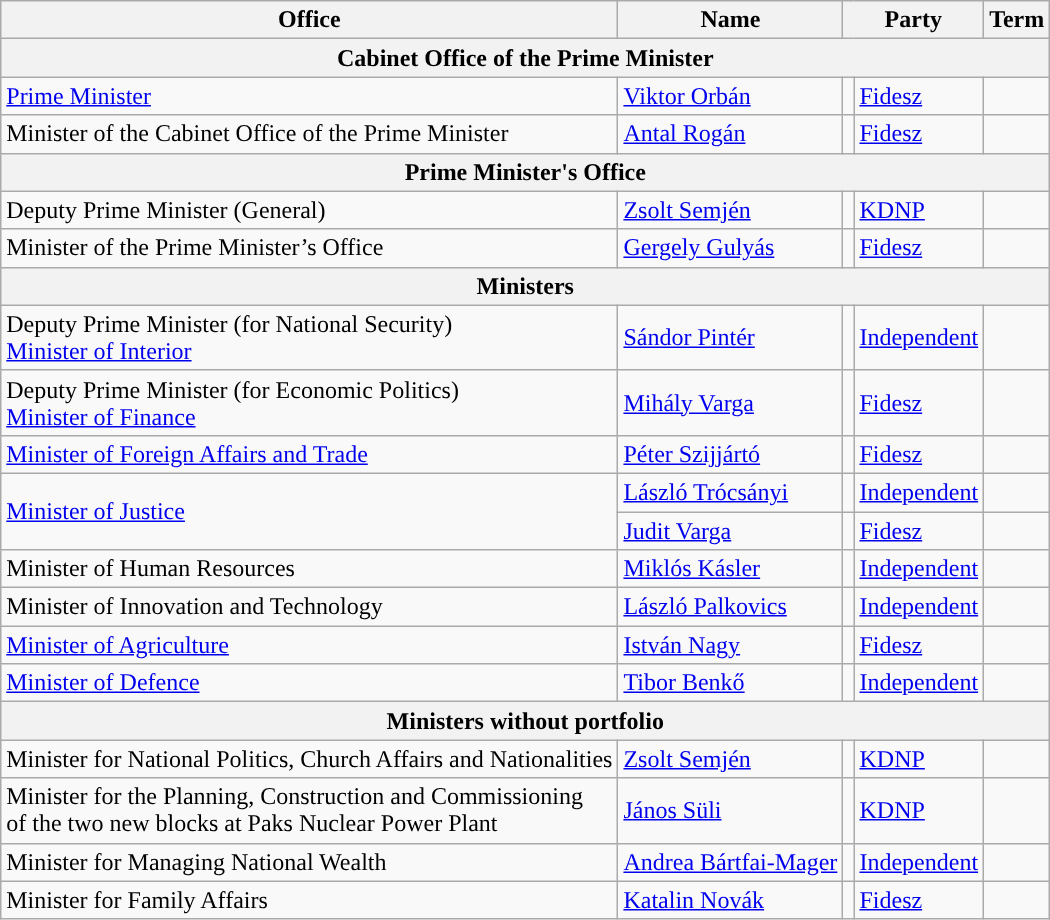<table class="wikitable" style="font-size: 100%;">
<tr>
<th>Office</th>
<th>Name</th>
<th colspan=2>Party</th>
<th>Term</th>
</tr>
<tr>
<th colspan="5" style="text-align: center;">Cabinet Office of the Prime Minister</th>
</tr>
<tr>
<td><a href='#'>Prime Minister</a></td>
<td><a href='#'>Viktor Orbán</a></td>
<td style="color:inherit;background:"></td>
<td><a href='#'>Fidesz</a></td>
<td></td>
</tr>
<tr>
<td>Minister of the Cabinet Office of the Prime Minister</td>
<td><a href='#'>Antal Rogán</a></td>
<td style="color:inherit;background:"></td>
<td><a href='#'>Fidesz</a></td>
<td></td>
</tr>
<tr>
<th colspan="5" style="text-align: center;">Prime Minister's Office</th>
</tr>
<tr>
<td>Deputy Prime Minister (General)</td>
<td><a href='#'>Zsolt Semjén</a></td>
<td style="color:inherit;background:"></td>
<td><a href='#'>KDNP</a></td>
<td></td>
</tr>
<tr>
<td>Minister of the Prime Minister’s Office</td>
<td><a href='#'>Gergely Gulyás</a></td>
<td style="color:inherit;background:"></td>
<td><a href='#'>Fidesz</a></td>
<td></td>
</tr>
<tr>
<th colspan="5" style="text-align: center;">Ministers</th>
</tr>
<tr>
<td>Deputy Prime Minister (for National Security)<br><a href='#'>Minister of Interior</a></td>
<td><a href='#'>Sándor Pintér</a></td>
<td style="color:inherit;background:"></td>
<td><a href='#'>Independent</a></td>
<td></td>
</tr>
<tr>
<td>Deputy Prime Minister (for Economic Politics)<br><a href='#'>Minister of Finance</a></td>
<td><a href='#'>Mihály Varga</a></td>
<td style="color:inherit;background:"></td>
<td><a href='#'>Fidesz</a></td>
<td></td>
</tr>
<tr>
<td><a href='#'>Minister of Foreign Affairs and Trade</a></td>
<td><a href='#'>Péter Szijjártó</a></td>
<td style="color:inherit;background:"></td>
<td><a href='#'>Fidesz</a></td>
<td></td>
</tr>
<tr>
<td rowspan=2><a href='#'>Minister of Justice</a></td>
<td><a href='#'>László Trócsányi</a></td>
<td style="color:inherit;background:"></td>
<td><a href='#'>Independent</a></td>
<td></td>
</tr>
<tr>
<td><a href='#'>Judit Varga</a></td>
<td style="color:inherit;background:"></td>
<td><a href='#'>Fidesz</a></td>
<td></td>
</tr>
<tr>
<td>Minister of Human Resources</td>
<td><a href='#'>Miklós Kásler</a></td>
<td style="color:inherit;background:"></td>
<td><a href='#'>Independent</a></td>
<td></td>
</tr>
<tr>
<td>Minister of Innovation and Technology</td>
<td><a href='#'>László Palkovics</a></td>
<td style="color:inherit;background:"></td>
<td><a href='#'>Independent</a></td>
<td></td>
</tr>
<tr>
<td><a href='#'>Minister of Agriculture</a></td>
<td><a href='#'>István Nagy</a></td>
<td style="color:inherit;background:"></td>
<td><a href='#'>Fidesz</a></td>
<td></td>
</tr>
<tr>
<td><a href='#'>Minister of Defence</a></td>
<td><a href='#'>Tibor Benkő</a></td>
<td style="color:inherit;background:"></td>
<td><a href='#'>Independent</a></td>
<td></td>
</tr>
<tr>
<th colspan="5" style="text-align: center;">Ministers without portfolio</th>
</tr>
<tr>
<td>Minister for National Politics, Church Affairs and Nationalities</td>
<td><a href='#'>Zsolt Semjén</a></td>
<td style="color:inherit;background:"></td>
<td><a href='#'>KDNP</a></td>
<td></td>
</tr>
<tr>
<td>Minister for the Planning, Construction and Commissioning<br>of the two new blocks at Paks Nuclear Power Plant</td>
<td><a href='#'>János Süli</a></td>
<td style="color:inherit;background:"></td>
<td><a href='#'>KDNP</a></td>
<td></td>
</tr>
<tr>
<td>Minister for Managing National Wealth</td>
<td><a href='#'>Andrea Bártfai-Mager</a></td>
<td style="color:inherit;background:"></td>
<td><a href='#'>Independent</a></td>
<td></td>
</tr>
<tr>
<td>Minister for Family Affairs</td>
<td><a href='#'>Katalin Novák</a></td>
<td style="color:inherit;background:"></td>
<td><a href='#'>Fidesz</a></td>
<td></td>
</tr>
</table>
